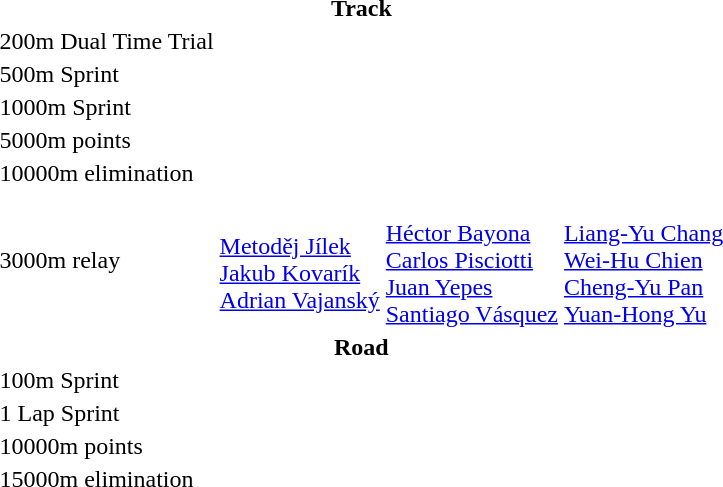<table>
<tr>
<th colspan=4>Track</th>
</tr>
<tr>
<td>200m Dual Time Trial</td>
<td></td>
<td></td>
<td></td>
</tr>
<tr>
<td>500m Sprint</td>
<td></td>
<td></td>
<td></td>
</tr>
<tr>
<td>1000m Sprint</td>
<td></td>
<td></td>
<td></td>
</tr>
<tr>
<td>5000m points</td>
<td></td>
<td></td>
<td></td>
</tr>
<tr>
<td>10000m elimination</td>
<td></td>
<td></td>
<td></td>
</tr>
<tr>
<td>3000m relay</td>
<td><br><a href='#'>Metoděj Jílek</a><br><a href='#'>Jakub Kovarík</a><br><a href='#'>Adrian Vajanský</a></td>
<td><br><a href='#'>Héctor Bayona</a><br><a href='#'>Carlos Pisciotti</a><br><a href='#'>Juan Yepes</a><br><a href='#'>Santiago Vásquez</a></td>
<td><br><a href='#'>Liang-Yu Chang</a><br><a href='#'>Wei-Hu Chien</a><br><a href='#'>Cheng-Yu Pan</a><br><a href='#'>Yuan-Hong Yu</a></td>
</tr>
<tr>
<th colspan=4>Road</th>
</tr>
<tr>
<td>100m Sprint</td>
<td></td>
<td></td>
<td></td>
</tr>
<tr>
<td>1 Lap Sprint</td>
<td></td>
<td></td>
<td></td>
</tr>
<tr>
<td>10000m points</td>
<td></td>
<td></td>
<td></td>
</tr>
<tr>
<td>15000m elimination</td>
<td></td>
<td></td>
<td></td>
</tr>
</table>
